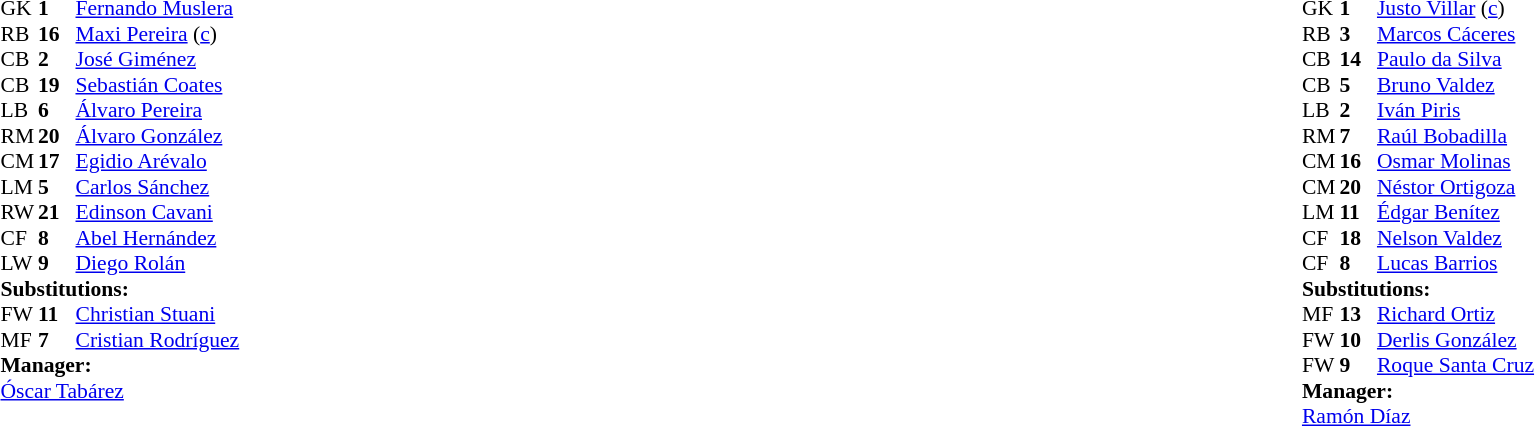<table width="100%">
<tr>
<td valign="top" width="40%"><br><table style="font-size:90%;" cellspacing="0" cellpadding="0">
<tr>
<th width="25"></th>
<th width="25"></th>
</tr>
<tr>
<td>GK</td>
<td><strong>1</strong></td>
<td><a href='#'>Fernando Muslera</a></td>
</tr>
<tr>
<td>RB</td>
<td><strong>16</strong></td>
<td><a href='#'>Maxi Pereira</a> (<a href='#'>c</a>)</td>
</tr>
<tr>
<td>CB</td>
<td><strong>2</strong></td>
<td><a href='#'>José Giménez</a></td>
</tr>
<tr>
<td>CB</td>
<td><strong>19</strong></td>
<td><a href='#'>Sebastián Coates</a></td>
<td></td>
</tr>
<tr>
<td>LB</td>
<td><strong>6</strong></td>
<td><a href='#'>Álvaro Pereira</a></td>
<td></td>
</tr>
<tr>
<td>RM</td>
<td><strong>20</strong></td>
<td><a href='#'>Álvaro González</a></td>
</tr>
<tr>
<td>CM</td>
<td><strong>17</strong></td>
<td><a href='#'>Egidio Arévalo</a></td>
</tr>
<tr>
<td>LM</td>
<td><strong>5</strong></td>
<td><a href='#'>Carlos Sánchez</a></td>
<td></td>
<td></td>
</tr>
<tr>
<td>RW</td>
<td><strong>21</strong></td>
<td><a href='#'>Edinson Cavani</a></td>
</tr>
<tr>
<td>CF</td>
<td><strong>8</strong></td>
<td><a href='#'>Abel Hernández</a></td>
<td></td>
<td></td>
</tr>
<tr>
<td>LW</td>
<td><strong>9</strong></td>
<td><a href='#'>Diego Rolán</a></td>
</tr>
<tr>
<td colspan=3><strong>Substitutions:</strong></td>
</tr>
<tr>
<td>FW</td>
<td><strong>11</strong></td>
<td><a href='#'>Christian Stuani</a></td>
<td></td>
<td></td>
</tr>
<tr>
<td>MF</td>
<td><strong>7</strong></td>
<td><a href='#'>Cristian Rodríguez</a></td>
<td></td>
<td></td>
</tr>
<tr>
<td colspan=3><strong>Manager:</strong></td>
</tr>
<tr>
<td colspan=4><a href='#'>Óscar Tabárez</a></td>
</tr>
</table>
</td>
<td valign="top"></td>
<td valign="top" width="50%"><br><table style="font-size:90%;" cellspacing="0" cellpadding="0" align="center">
<tr>
<th width=25></th>
<th width=25></th>
</tr>
<tr>
<td>GK</td>
<td><strong>1</strong></td>
<td><a href='#'>Justo Villar</a> (<a href='#'>c</a>)</td>
</tr>
<tr>
<td>RB</td>
<td><strong>3</strong></td>
<td><a href='#'>Marcos Cáceres</a></td>
</tr>
<tr>
<td>CB</td>
<td><strong>14</strong></td>
<td><a href='#'>Paulo da Silva</a></td>
</tr>
<tr>
<td>CB</td>
<td><strong>5</strong></td>
<td><a href='#'>Bruno Valdez</a></td>
</tr>
<tr>
<td>LB</td>
<td><strong>2</strong></td>
<td><a href='#'>Iván Piris</a></td>
</tr>
<tr>
<td>RM</td>
<td><strong>7</strong></td>
<td><a href='#'>Raúl Bobadilla</a></td>
<td></td>
<td></td>
</tr>
<tr>
<td>CM</td>
<td><strong>16</strong></td>
<td><a href='#'>Osmar Molinas</a></td>
<td></td>
</tr>
<tr>
<td>CM</td>
<td><strong>20</strong></td>
<td><a href='#'>Néstor Ortigoza</a></td>
<td></td>
<td></td>
</tr>
<tr>
<td>LM</td>
<td><strong>11</strong></td>
<td><a href='#'>Édgar Benítez</a></td>
</tr>
<tr>
<td>CF</td>
<td><strong>18</strong></td>
<td><a href='#'>Nelson Valdez</a></td>
</tr>
<tr>
<td>CF</td>
<td><strong>8</strong></td>
<td><a href='#'>Lucas Barrios</a></td>
<td></td>
<td></td>
</tr>
<tr>
<td colspan=3><strong>Substitutions:</strong></td>
</tr>
<tr>
<td>MF</td>
<td><strong>13</strong></td>
<td><a href='#'>Richard Ortiz</a></td>
<td></td>
<td></td>
</tr>
<tr>
<td>FW</td>
<td><strong>10</strong></td>
<td><a href='#'>Derlis González</a></td>
<td></td>
<td></td>
</tr>
<tr>
<td>FW</td>
<td><strong>9</strong></td>
<td><a href='#'>Roque Santa Cruz</a></td>
<td></td>
<td></td>
</tr>
<tr>
<td colspan=3><strong>Manager:</strong></td>
</tr>
<tr>
<td colspan=4> <a href='#'>Ramón Díaz</a></td>
</tr>
</table>
</td>
</tr>
</table>
